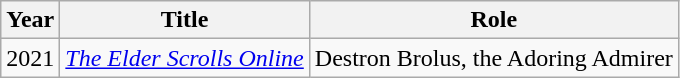<table class="wikitable sortable">
<tr>
<th>Year</th>
<th>Title</th>
<th>Role</th>
</tr>
<tr>
<td>2021</td>
<td><em><a href='#'>The Elder Scrolls Online</a></em></td>
<td>Destron Brolus, the Adoring Admirer</td>
</tr>
</table>
